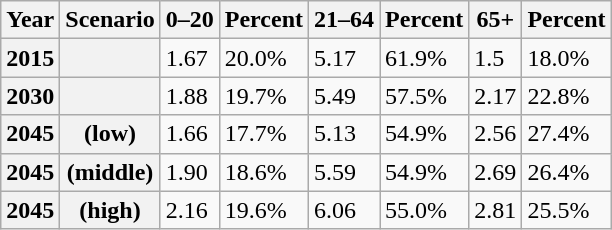<table class="wikitable">
<tr>
<th>Year</th>
<th>Scenario</th>
<th>0–20</th>
<th>Percent</th>
<th>21–64</th>
<th>Percent</th>
<th>65+</th>
<th>Percent</th>
</tr>
<tr>
<th>2015</th>
<th></th>
<td>1.67</td>
<td>20.0%</td>
<td>5.17</td>
<td>61.9%</td>
<td>1.5</td>
<td>18.0%</td>
</tr>
<tr>
<th>2030</th>
<th></th>
<td>1.88</td>
<td>19.7%</td>
<td>5.49</td>
<td>57.5%</td>
<td>2.17</td>
<td>22.8%</td>
</tr>
<tr>
<th>2045</th>
<th>(low)</th>
<td>1.66</td>
<td>17.7%</td>
<td>5.13</td>
<td>54.9%</td>
<td>2.56</td>
<td>27.4%</td>
</tr>
<tr>
<th>2045</th>
<th>(middle)</th>
<td>1.90</td>
<td>18.6%</td>
<td>5.59</td>
<td>54.9%</td>
<td>2.69</td>
<td>26.4%</td>
</tr>
<tr>
<th>2045</th>
<th>(high)</th>
<td>2.16</td>
<td>19.6%</td>
<td>6.06</td>
<td>55.0%</td>
<td>2.81</td>
<td>25.5%</td>
</tr>
</table>
